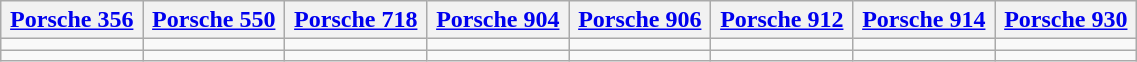<table class="wikitable" width=60%>
<tr>
<th><a href='#'>Porsche 356</a></th>
<th><a href='#'>Porsche 550</a></th>
<th><a href='#'>Porsche 718</a></th>
<th><a href='#'>Porsche 904</a></th>
<th><a href='#'>Porsche 906</a></th>
<th><a href='#'>Porsche 912</a></th>
<th><a href='#'>Porsche 914</a></th>
<th><a href='#'>Porsche 930</a></th>
</tr>
<tr>
<td></td>
<td></td>
<td></td>
<td></td>
<td></td>
<td></td>
<td></td>
<td></td>
</tr>
<tr>
<td></td>
<td></td>
<td></td>
<td></td>
<td></td>
<td></td>
<td></td>
<td></td>
</tr>
</table>
